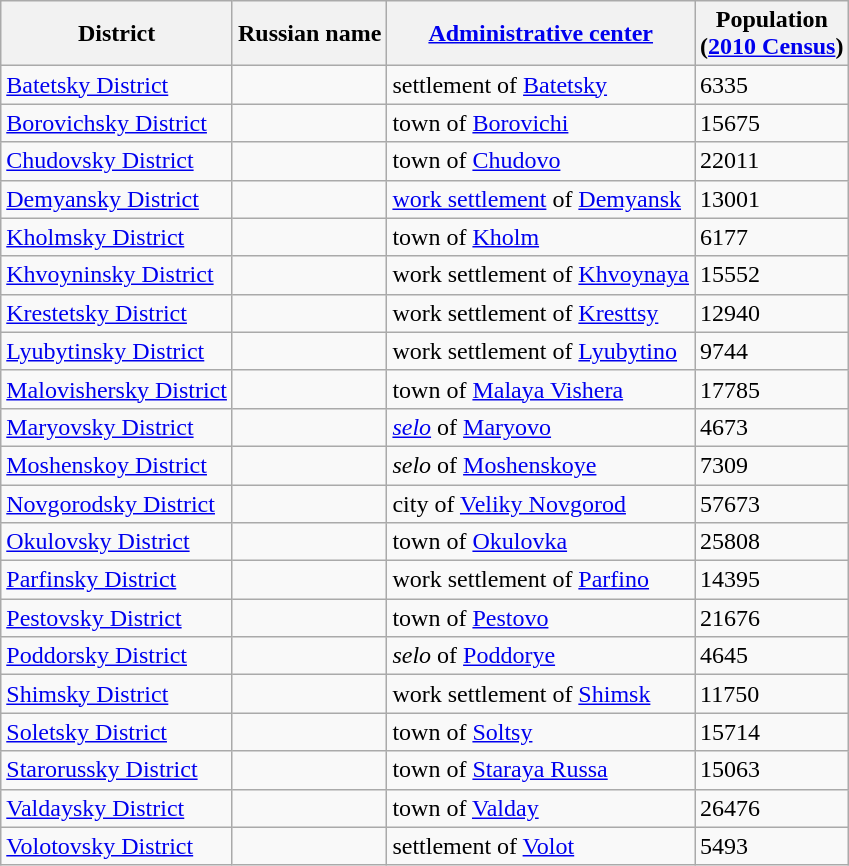<table class="wikitable sortable">
<tr>
<th>District</th>
<th>Russian name</th>
<th><a href='#'>Administrative center</a></th>
<th>Population<br>(<a href='#'>2010 Census</a>)</th>
</tr>
<tr>
<td><a href='#'>Batetsky District</a></td>
<td></td>
<td>settlement of <a href='#'>Batetsky</a></td>
<td>6335</td>
</tr>
<tr>
<td><a href='#'>Borovichsky District</a></td>
<td></td>
<td>town of <a href='#'>Borovichi</a></td>
<td>15675</td>
</tr>
<tr>
<td><a href='#'>Chudovsky District</a></td>
<td></td>
<td>town of <a href='#'>Chudovo</a></td>
<td>22011</td>
</tr>
<tr>
<td><a href='#'>Demyansky District</a></td>
<td></td>
<td><a href='#'>work settlement</a> of <a href='#'>Demyansk</a></td>
<td>13001</td>
</tr>
<tr>
<td><a href='#'>Kholmsky District</a></td>
<td></td>
<td>town of <a href='#'>Kholm</a></td>
<td>6177</td>
</tr>
<tr>
<td><a href='#'>Khvoyninsky District</a></td>
<td></td>
<td>work settlement of <a href='#'>Khvoynaya</a></td>
<td>15552</td>
</tr>
<tr>
<td><a href='#'>Krestetsky District</a></td>
<td></td>
<td>work settlement of <a href='#'>Kresttsy</a></td>
<td>12940</td>
</tr>
<tr>
<td><a href='#'>Lyubytinsky District</a></td>
<td></td>
<td>work settlement of <a href='#'>Lyubytino</a></td>
<td>9744</td>
</tr>
<tr>
<td><a href='#'>Malovishersky District</a></td>
<td></td>
<td>town of <a href='#'>Malaya Vishera</a></td>
<td>17785</td>
</tr>
<tr>
<td><a href='#'>Maryovsky District</a></td>
<td></td>
<td><em><a href='#'>selo</a></em> of <a href='#'>Maryovo</a></td>
<td>4673</td>
</tr>
<tr>
<td><a href='#'>Moshenskoy District</a></td>
<td></td>
<td><em>selo</em> of <a href='#'>Moshenskoye</a></td>
<td>7309</td>
</tr>
<tr>
<td><a href='#'>Novgorodsky District</a></td>
<td></td>
<td>city of <a href='#'>Veliky Novgorod</a></td>
<td>57673</td>
</tr>
<tr>
<td><a href='#'>Okulovsky District</a></td>
<td></td>
<td>town of <a href='#'>Okulovka</a></td>
<td>25808</td>
</tr>
<tr>
<td><a href='#'>Parfinsky District</a></td>
<td></td>
<td>work settlement of <a href='#'>Parfino</a></td>
<td>14395</td>
</tr>
<tr>
<td><a href='#'>Pestovsky District</a></td>
<td></td>
<td>town of <a href='#'>Pestovo</a></td>
<td>21676</td>
</tr>
<tr>
<td><a href='#'>Poddorsky District</a></td>
<td></td>
<td><em>selo</em> of <a href='#'>Poddorye</a></td>
<td>4645</td>
</tr>
<tr>
<td><a href='#'>Shimsky District</a></td>
<td></td>
<td>work settlement of <a href='#'>Shimsk</a></td>
<td>11750</td>
</tr>
<tr>
<td><a href='#'>Soletsky District</a></td>
<td></td>
<td>town of <a href='#'>Soltsy</a></td>
<td>15714</td>
</tr>
<tr>
<td><a href='#'>Starorussky District</a></td>
<td></td>
<td>town of <a href='#'>Staraya Russa</a></td>
<td>15063</td>
</tr>
<tr>
<td><a href='#'>Valdaysky District</a></td>
<td></td>
<td>town of <a href='#'>Valday</a></td>
<td>26476</td>
</tr>
<tr>
<td><a href='#'>Volotovsky District</a></td>
<td></td>
<td>settlement of <a href='#'>Volot</a></td>
<td>5493</td>
</tr>
</table>
